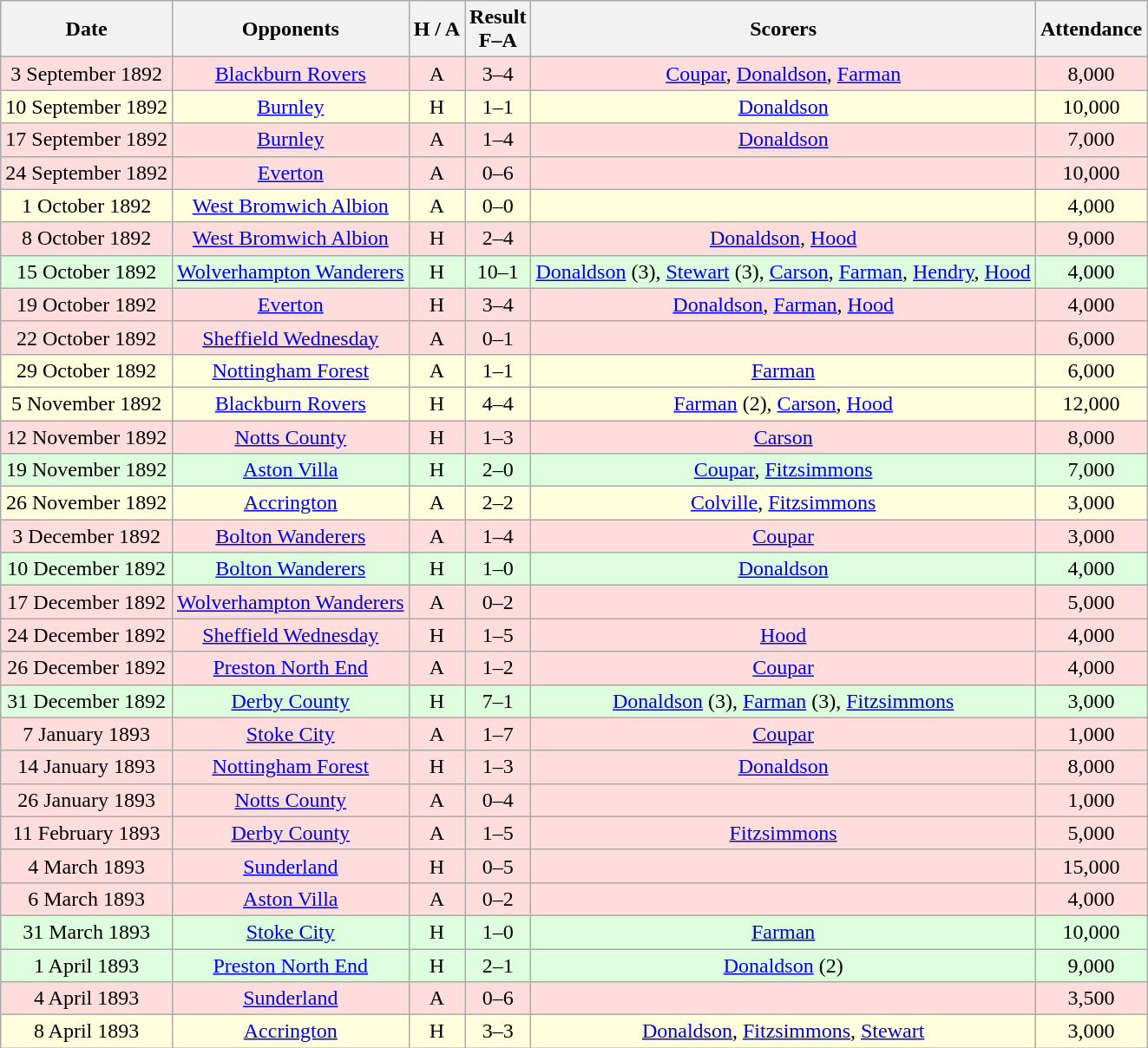<table class="wikitable" style="text-align:center">
<tr>
<th>Date</th>
<th>Opponents</th>
<th>H / A</th>
<th>Result<br>F–A</th>
<th>Scorers</th>
<th>Attendance</th>
</tr>
<tr bgcolor="#ffdddd">
<td>3 September 1892</td>
<td><a href='#'>Blackburn Rovers</a></td>
<td>A</td>
<td>3–4</td>
<td><a href='#'>Coupar</a>, <a href='#'>Donaldson</a>, <a href='#'>Farman</a></td>
<td>8,000</td>
</tr>
<tr bgcolor="#ffffdd">
<td>10 September 1892</td>
<td><a href='#'>Burnley</a></td>
<td>H</td>
<td>1–1</td>
<td><a href='#'>Donaldson</a></td>
<td>10,000</td>
</tr>
<tr bgcolor="#ffdddd">
<td>17 September 1892</td>
<td><a href='#'>Burnley</a></td>
<td>A</td>
<td>1–4</td>
<td><a href='#'>Donaldson</a></td>
<td>7,000</td>
</tr>
<tr bgcolor="#ffdddd">
<td>24 September 1892</td>
<td><a href='#'>Everton</a></td>
<td>A</td>
<td>0–6</td>
<td></td>
<td>10,000</td>
</tr>
<tr bgcolor="#ffffdd">
<td>1 October 1892</td>
<td><a href='#'>West Bromwich Albion</a></td>
<td>A</td>
<td>0–0</td>
<td></td>
<td>4,000</td>
</tr>
<tr bgcolor="#ffdddd">
<td>8 October 1892</td>
<td><a href='#'>West Bromwich Albion</a></td>
<td>H</td>
<td>2–4</td>
<td><a href='#'>Donaldson</a>, <a href='#'>Hood</a></td>
<td>9,000</td>
</tr>
<tr bgcolor="#ddffdd">
<td>15 October 1892</td>
<td><a href='#'>Wolverhampton Wanderers</a></td>
<td>H</td>
<td>10–1</td>
<td><a href='#'>Donaldson</a> (3), <a href='#'>Stewart</a> (3), <a href='#'>Carson</a>, <a href='#'>Farman</a>, <a href='#'>Hendry</a>, <a href='#'>Hood</a></td>
<td>4,000</td>
</tr>
<tr bgcolor="#ffdddd">
<td>19 October 1892</td>
<td><a href='#'>Everton</a></td>
<td>H</td>
<td>3–4</td>
<td><a href='#'>Donaldson</a>, <a href='#'>Farman</a>, <a href='#'>Hood</a></td>
<td>4,000</td>
</tr>
<tr bgcolor="#ffdddd">
<td>22 October 1892</td>
<td><a href='#'>Sheffield Wednesday</a></td>
<td>A</td>
<td>0–1</td>
<td></td>
<td>6,000</td>
</tr>
<tr bgcolor="#ffffdd">
<td>29 October 1892</td>
<td><a href='#'>Nottingham Forest</a></td>
<td>A</td>
<td>1–1</td>
<td><a href='#'>Farman</a></td>
<td>6,000</td>
</tr>
<tr bgcolor="#ffffdd">
<td>5 November 1892</td>
<td><a href='#'>Blackburn Rovers</a></td>
<td>H</td>
<td>4–4</td>
<td><a href='#'>Farman</a> (2), <a href='#'>Carson</a>, <a href='#'>Hood</a></td>
<td>12,000</td>
</tr>
<tr bgcolor="#ffdddd">
<td>12 November 1892</td>
<td><a href='#'>Notts County</a></td>
<td>H</td>
<td>1–3</td>
<td><a href='#'>Carson</a></td>
<td>8,000</td>
</tr>
<tr bgcolor="#ddffdd">
<td>19 November 1892</td>
<td><a href='#'>Aston Villa</a></td>
<td>H</td>
<td>2–0</td>
<td><a href='#'>Coupar</a>, <a href='#'>Fitzsimmons</a></td>
<td>7,000</td>
</tr>
<tr bgcolor="#ffffdd">
<td>26 November 1892</td>
<td><a href='#'>Accrington</a></td>
<td>A</td>
<td>2–2</td>
<td><a href='#'>Colville</a>, <a href='#'>Fitzsimmons</a></td>
<td>3,000</td>
</tr>
<tr bgcolor="#ffdddd">
<td>3 December 1892</td>
<td><a href='#'>Bolton Wanderers</a></td>
<td>A</td>
<td>1–4</td>
<td><a href='#'>Coupar</a></td>
<td>3,000</td>
</tr>
<tr bgcolor="#ddffdd">
<td>10 December 1892</td>
<td><a href='#'>Bolton Wanderers</a></td>
<td>H</td>
<td>1–0</td>
<td><a href='#'>Donaldson</a></td>
<td>4,000</td>
</tr>
<tr bgcolor="#ffdddd">
<td>17 December 1892</td>
<td><a href='#'>Wolverhampton Wanderers</a></td>
<td>A</td>
<td>0–2</td>
<td></td>
<td>5,000</td>
</tr>
<tr bgcolor="#ffdddd">
<td>24 December 1892</td>
<td><a href='#'>Sheffield Wednesday</a></td>
<td>H</td>
<td>1–5</td>
<td><a href='#'>Hood</a></td>
<td>4,000</td>
</tr>
<tr bgcolor="#ffdddd">
<td>26 December 1892</td>
<td><a href='#'>Preston North End</a></td>
<td>A</td>
<td>1–2</td>
<td><a href='#'>Coupar</a></td>
<td>4,000</td>
</tr>
<tr bgcolor="#ddffdd">
<td>31 December 1892</td>
<td><a href='#'>Derby County</a></td>
<td>H</td>
<td>7–1</td>
<td><a href='#'>Donaldson</a> (3), <a href='#'>Farman</a> (3), <a href='#'>Fitzsimmons</a></td>
<td>3,000</td>
</tr>
<tr bgcolor="#ffdddd">
<td>7 January 1893</td>
<td><a href='#'>Stoke City</a></td>
<td>A</td>
<td>1–7</td>
<td><a href='#'>Coupar</a></td>
<td>1,000</td>
</tr>
<tr bgcolor="#ffdddd">
<td>14 January 1893</td>
<td><a href='#'>Nottingham Forest</a></td>
<td>H</td>
<td>1–3</td>
<td><a href='#'>Donaldson</a></td>
<td>8,000</td>
</tr>
<tr bgcolor="#ffdddd">
<td>26 January 1893</td>
<td><a href='#'>Notts County</a></td>
<td>A</td>
<td>0–4</td>
<td></td>
<td>1,000</td>
</tr>
<tr bgcolor="#ffdddd">
<td>11 February 1893</td>
<td><a href='#'>Derby County</a></td>
<td>A</td>
<td>1–5</td>
<td><a href='#'>Fitzsimmons</a></td>
<td>5,000</td>
</tr>
<tr bgcolor="#ffdddd">
<td>4 March 1893</td>
<td><a href='#'>Sunderland</a></td>
<td>H</td>
<td>0–5</td>
<td></td>
<td>15,000</td>
</tr>
<tr bgcolor="#ffdddd">
<td>6 March 1893</td>
<td><a href='#'>Aston Villa</a></td>
<td>A</td>
<td>0–2</td>
<td></td>
<td>4,000</td>
</tr>
<tr bgcolor="#ddffdd">
<td>31 March 1893</td>
<td><a href='#'>Stoke City</a></td>
<td>H</td>
<td>1–0</td>
<td><a href='#'>Farman</a></td>
<td>10,000</td>
</tr>
<tr bgcolor="#ddffdd">
<td>1 April 1893</td>
<td><a href='#'>Preston North End</a></td>
<td>H</td>
<td>2–1</td>
<td><a href='#'>Donaldson</a> (2)</td>
<td>9,000</td>
</tr>
<tr bgcolor="#ffdddd">
<td>4 April 1893</td>
<td><a href='#'>Sunderland</a></td>
<td>A</td>
<td>0–6</td>
<td></td>
<td>3,500</td>
</tr>
<tr bgcolor="#ffffdd">
<td>8 April 1893</td>
<td><a href='#'>Accrington</a></td>
<td>H</td>
<td>3–3</td>
<td><a href='#'>Donaldson</a>, <a href='#'>Fitzsimmons</a>, <a href='#'>Stewart</a></td>
<td>3,000</td>
</tr>
</table>
